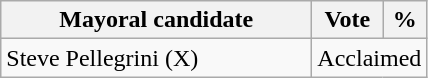<table class="wikitable">
<tr>
<th bgcolor="#DDDDFF" width="200px">Mayoral candidate </th>
<th bgcolor="#DDDDFF">Vote</th>
<th bgcolor="#DDDDFF">%</th>
</tr>
<tr>
<td>Steve Pellegrini (X)</td>
<td colspan="2">Acclaimed</td>
</tr>
</table>
